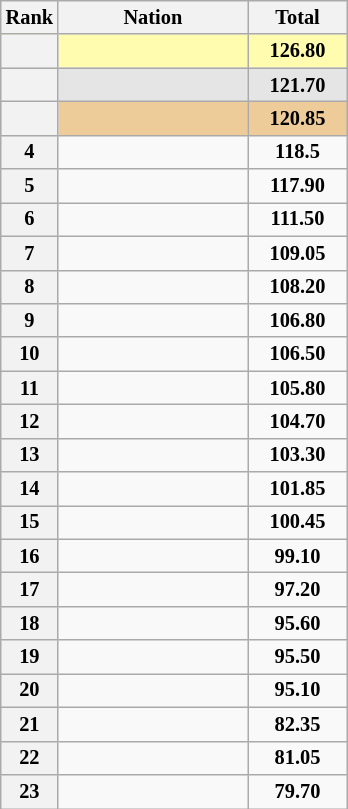<table class="wikitable sortable" style="text-align:center; font-size:85%">
<tr>
<th scope="col" style="width:20px;">Rank</th>
<th scope="col" style="width:120px;">Nation</th>
<th scope="col" style="width:60px;">Total</th>
</tr>
<tr bgcolor="fffcaf">
<th scope="row"></th>
<td align="left"></td>
<td><strong>126.80</strong></td>
</tr>
<tr bgcolor="e5e5e5">
<th scope="row"></th>
<td align="left"></td>
<td><strong>121.70</strong></td>
</tr>
<tr bgcolor="eecc99">
<th scope="row"></th>
<td align="left"></td>
<td><strong>120.85</strong></td>
</tr>
<tr>
<th scope="row">4</th>
<td align="left"></td>
<td><strong>118.5</strong></td>
</tr>
<tr>
<th scope="row">5</th>
<td align="left"></td>
<td><strong>117.90</strong></td>
</tr>
<tr>
<th scope="row">6</th>
<td align="left"></td>
<td><strong>111.50</strong></td>
</tr>
<tr>
<th scope="row">7</th>
<td align="left"></td>
<td><strong>109.05</strong></td>
</tr>
<tr>
<th scope="row">8</th>
<td align="left"></td>
<td><strong>108.20</strong></td>
</tr>
<tr>
<th>9</th>
<td align="left"></td>
<td><strong>106.80</strong></td>
</tr>
<tr>
<th>10</th>
<td align="left"></td>
<td><strong>106.50</strong></td>
</tr>
<tr>
<th>11</th>
<td align="left"></td>
<td><strong>105.80</strong></td>
</tr>
<tr>
<th>12</th>
<td align="left"></td>
<td><strong>104.70</strong></td>
</tr>
<tr>
<th>13</th>
<td align="left"></td>
<td><strong>103.30</strong></td>
</tr>
<tr>
<th>14</th>
<td align="left"></td>
<td><strong>101.85</strong></td>
</tr>
<tr>
<th>15</th>
<td align="left"></td>
<td><strong>100.45</strong></td>
</tr>
<tr>
<th>16</th>
<td align="left"></td>
<td><strong>99.10</strong></td>
</tr>
<tr>
<th>17</th>
<td align="left"></td>
<td><strong>97.20</strong></td>
</tr>
<tr>
<th>18</th>
<td align="left"></td>
<td><strong>95.60</strong></td>
</tr>
<tr>
<th>19</th>
<td align="left"></td>
<td><strong>95.50</strong></td>
</tr>
<tr>
<th>20</th>
<td align="left"></td>
<td><strong>95.10</strong></td>
</tr>
<tr>
<th>21</th>
<td align="left"></td>
<td><strong>82.35</strong></td>
</tr>
<tr>
<th>22</th>
<td align="left"></td>
<td><strong>81.05</strong></td>
</tr>
<tr>
<th>23</th>
<td align="left"></td>
<td><strong>79.70</strong></td>
</tr>
</table>
